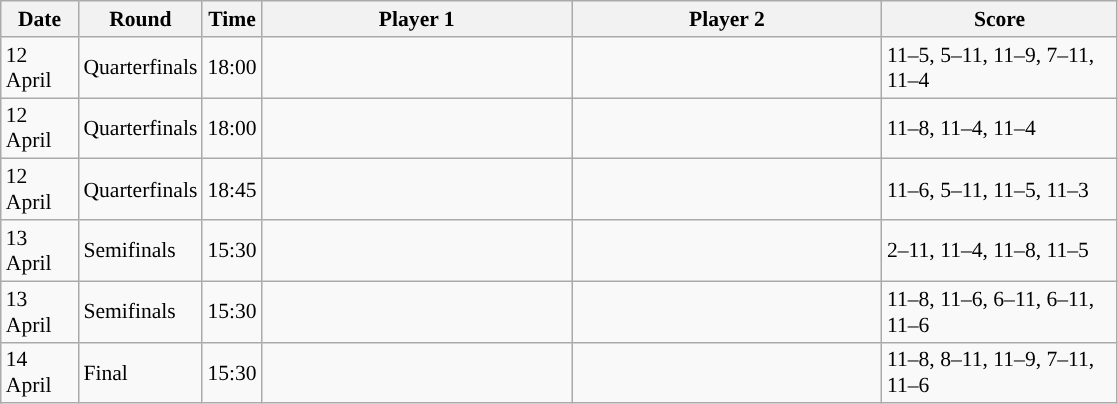<table class="sortable wikitable" style="font-size:90%">
<tr>
<th width="45" class="unsortable">Date</th>
<th width="55">Round</th>
<th width="30">Time</th>
<th width="200">Player 1</th>
<th width="200">Player 2</th>
<th width="150" class="unsortable">Score</th>
</tr>
<tr>
<td>12 April</td>
<td>Quarterfinals</td>
<td>18:00</td>
<td><strong></strong></td>
<td></td>
<td>11–5, 5–11, 11–9, 7–11, 11–4</td>
</tr>
<tr>
<td>12 April</td>
<td>Quarterfinals</td>
<td>18:00</td>
<td><strong></strong></td>
<td></td>
<td>11–8, 11–4, 11–4</td>
</tr>
<tr>
<td>12 April</td>
<td>Quarterfinals</td>
<td>18:45</td>
<td></td>
<td><strong></strong></td>
<td>11–6, 5–11, 11–5, 11–3</td>
</tr>
<tr>
<td>13 April</td>
<td>Semifinals</td>
<td>15:30</td>
<td></td>
<td><strong></strong></td>
<td>2–11, 11–4, 11–8, 11–5</td>
</tr>
<tr>
<td>13 April</td>
<td>Semifinals</td>
<td>15:30</td>
<td><strong></strong></td>
<td></td>
<td>11–8, 11–6, 6–11, 6–11, 11–6</td>
</tr>
<tr>
<td>14 April</td>
<td>Final</td>
<td>15:30</td>
<td><strong></strong></td>
<td></td>
<td>11–8, 8–11, 11–9, 7–11, 11–6</td>
</tr>
</table>
